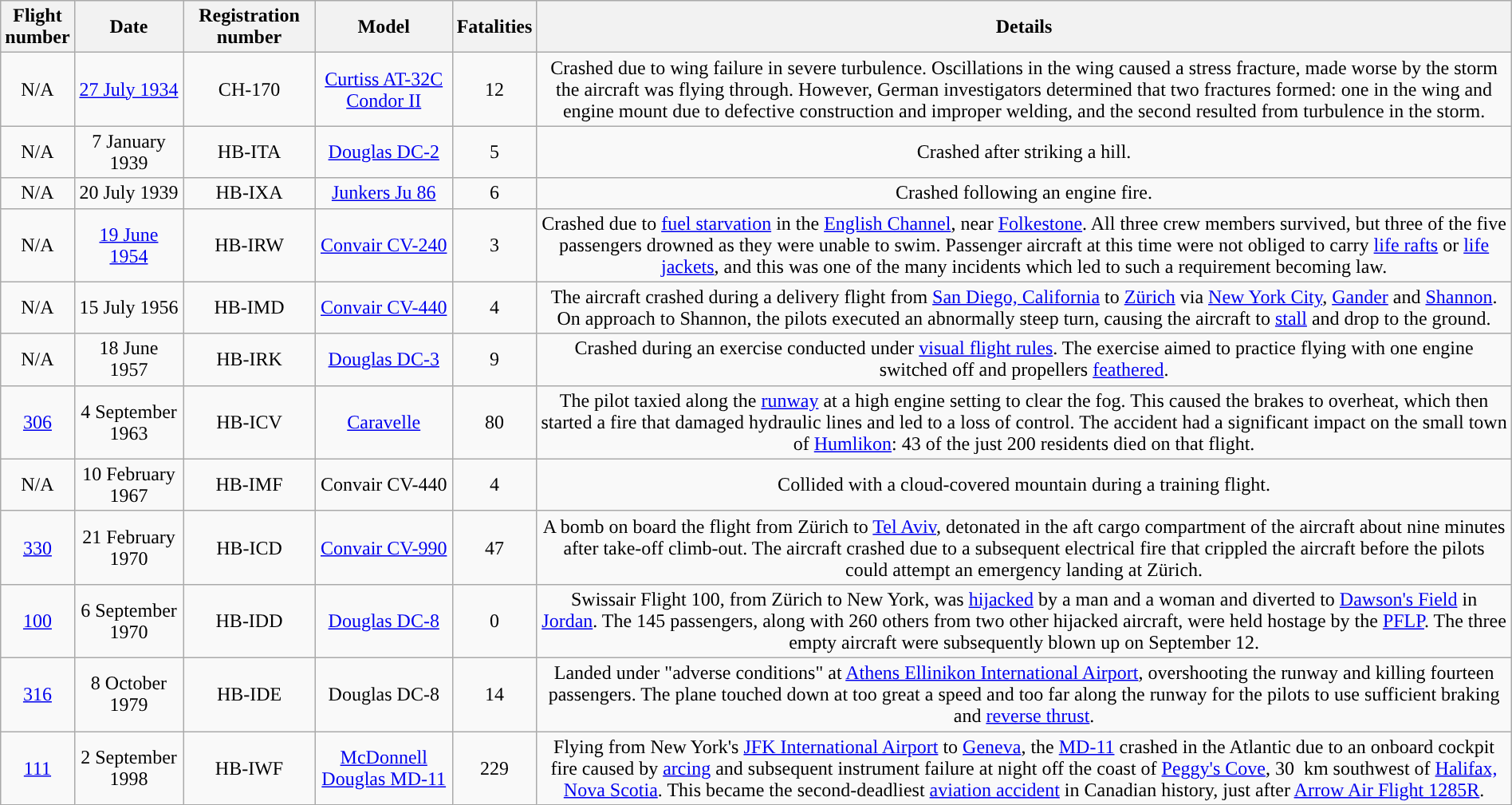<table class="wikitable sortable" style="margin:auto; text-align:center;">
<tr>
<th>Flight<br>number</th>
<th>Date</th>
<th>Registration number</th>
<th>Model</th>
<th>Fatalities</th>
<th>Details</th>
</tr>
<tr>
<td>N/A</td>
<td><a href='#'>27 July 1934</a></td>
<td>CH-170</td>
<td><a href='#'>Curtiss AT-32C Condor II</a></td>
<td>12</td>
<td>Crashed due to wing failure in severe turbulence. Oscillations in the wing caused a stress fracture, made worse by the storm the aircraft was flying through. However, German investigators determined that two fractures formed: one in the wing and engine mount due to defective construction and improper welding, and the second resulted from turbulence in the storm.</td>
</tr>
<tr>
<td>N/A</td>
<td>7 January 1939</td>
<td>HB-ITA</td>
<td><a href='#'>Douglas DC-2</a></td>
<td>5</td>
<td>Crashed after striking a hill.</td>
</tr>
<tr>
<td>N/A</td>
<td>20 July 1939</td>
<td>HB-IXA</td>
<td><a href='#'>Junkers Ju 86</a></td>
<td>6</td>
<td>Crashed following an engine fire.</td>
</tr>
<tr>
<td>N/A</td>
<td><a href='#'>19 June 1954</a></td>
<td>HB-IRW</td>
<td><a href='#'>Convair CV-240</a></td>
<td>3</td>
<td>Crashed due to <a href='#'>fuel starvation</a> in the <a href='#'>English Channel</a>, near <a href='#'>Folkestone</a>. All three crew members survived, but three of the five passengers drowned as they were unable to swim. Passenger aircraft at this time were not obliged to carry <a href='#'>life rafts</a> or <a href='#'>life jackets</a>, and this was one of the many incidents which led to such a requirement becoming law.</td>
</tr>
<tr>
<td>N/A</td>
<td>15 July 1956</td>
<td>HB-IMD</td>
<td><a href='#'>Convair CV-440</a></td>
<td>4</td>
<td>The aircraft crashed during a delivery flight from <a href='#'>San Diego, California</a> to <a href='#'>Zürich</a> via <a href='#'>New York City</a>, <a href='#'>Gander</a> and <a href='#'>Shannon</a>. On approach to Shannon, the pilots executed an abnormally steep turn, causing the aircraft to <a href='#'>stall</a> and drop to the ground.</td>
</tr>
<tr>
<td>N/A</td>
<td>18 June 1957</td>
<td>HB-IRK</td>
<td><a href='#'>Douglas DC-3</a></td>
<td>9</td>
<td>Crashed during an exercise conducted under <a href='#'>visual flight rules</a>. The exercise aimed to practice flying with one engine switched off and propellers <a href='#'>feathered</a>.</td>
</tr>
<tr>
<td><a href='#'>306</a></td>
<td>4 September 1963</td>
<td>HB-ICV</td>
<td><a href='#'>Caravelle</a></td>
<td>80</td>
<td>The pilot taxied along the <a href='#'>runway</a> at a high engine setting to clear the fog. This caused the brakes to overheat, which then started a fire that damaged hydraulic lines and led to a loss of control. The accident had a significant impact on the small town of <a href='#'>Humlikon</a>: 43 of the just 200 residents died on that flight.</td>
</tr>
<tr>
<td>N/A</td>
<td>10 February 1967</td>
<td>HB-IMF</td>
<td>Convair CV-440</td>
<td>4</td>
<td>Collided with a cloud-covered mountain during a training flight.</td>
</tr>
<tr>
<td><a href='#'>330</a></td>
<td>21 February 1970</td>
<td>HB-ICD</td>
<td><a href='#'>Convair CV-990</a></td>
<td>47</td>
<td>A bomb on board the flight from Zürich to <a href='#'>Tel Aviv</a>, detonated in the aft cargo compartment of the aircraft about nine minutes after take-off climb-out. The aircraft crashed due to a subsequent electrical fire that crippled the aircraft before the pilots could attempt an emergency landing at Zürich.</td>
</tr>
<tr>
<td><a href='#'>100</a></td>
<td>6 September 1970</td>
<td>HB-IDD</td>
<td><a href='#'>Douglas DC-8</a></td>
<td>0</td>
<td>Swissair Flight 100, from Zürich to New York, was <a href='#'>hijacked</a> by a man and a woman and diverted to <a href='#'>Dawson's Field</a> in <a href='#'>Jordan</a>. The 145 passengers, along with 260 others from two other hijacked aircraft, were held hostage by the <a href='#'>PFLP</a>. The three empty aircraft were subsequently blown up on September 12.</td>
</tr>
<tr>
<td><a href='#'>316</a></td>
<td>8 October 1979</td>
<td>HB-IDE</td>
<td>Douglas DC-8</td>
<td>14</td>
<td>Landed under "adverse conditions" at <a href='#'>Athens Ellinikon International Airport</a>, overshooting the runway and killing fourteen passengers. The plane touched down at too great a speed and too far along the runway for the pilots to use sufficient braking and <a href='#'>reverse thrust</a>.</td>
</tr>
<tr>
<td><a href='#'>111</a></td>
<td>2 September 1998</td>
<td>HB-IWF</td>
<td><a href='#'>McDonnell Douglas MD-11</a></td>
<td>229</td>
<td>Flying from New York's <a href='#'>JFK International Airport</a> to <a href='#'>Geneva</a>, the <a href='#'>MD-11</a> crashed in the Atlantic due to an onboard cockpit fire caused by <a href='#'>arcing</a> and subsequent instrument failure at night off the coast of <a href='#'>Peggy's Cove</a>, 30  km southwest of <a href='#'>Halifax, Nova Scotia</a>. This became the second-deadliest <a href='#'>aviation accident</a> in Canadian history, just after <a href='#'>Arrow Air Flight 1285R</a>.</td>
</tr>
</table>
